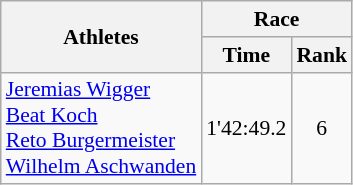<table class="wikitable" border="1" style="font-size:90%">
<tr>
<th rowspan=2>Athletes</th>
<th colspan=2>Race</th>
</tr>
<tr>
<th>Time</th>
<th>Rank</th>
</tr>
<tr>
<td><a href='#'>Jeremias Wigger</a><br><a href='#'>Beat Koch</a><br><a href='#'>Reto Burgermeister</a><br><a href='#'>Wilhelm Aschwanden</a></td>
<td align=center>1'42:49.2</td>
<td align=center>6</td>
</tr>
</table>
